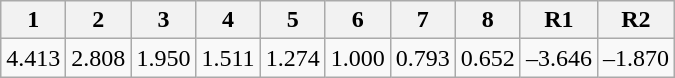<table class=wikitable>
<tr>
<th>1</th>
<th>2</th>
<th>3</th>
<th>4</th>
<th>5</th>
<th>6</th>
<th>7</th>
<th>8</th>
<th>R1</th>
<th>R2</th>
</tr>
<tr>
<td>4.413</td>
<td>2.808</td>
<td>1.950</td>
<td>1.511</td>
<td>1.274</td>
<td>1.000</td>
<td>0.793</td>
<td>0.652</td>
<td>–3.646</td>
<td>–1.870</td>
</tr>
</table>
